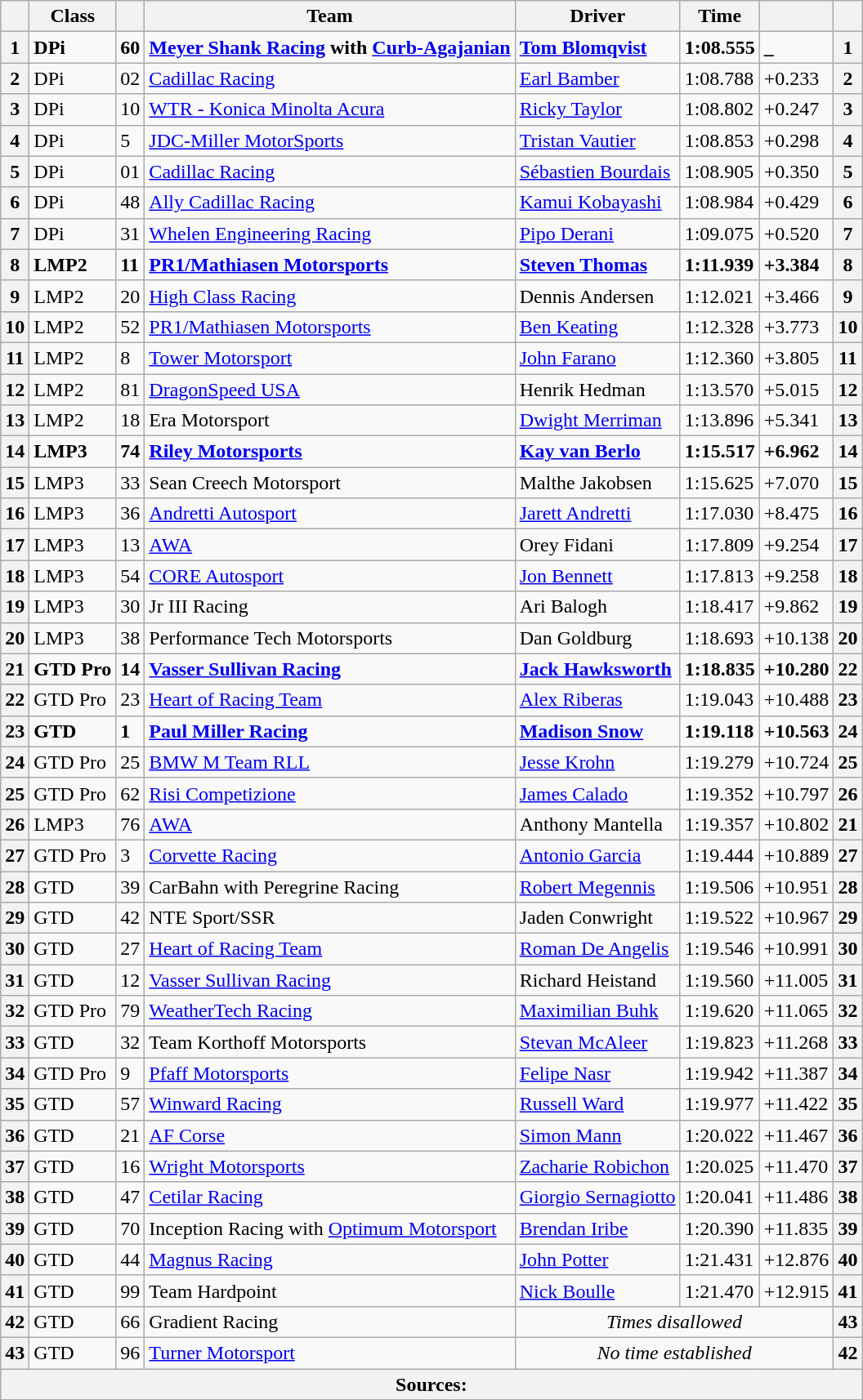<table class="wikitable">
<tr>
<th scope="col"></th>
<th scope="col">Class</th>
<th scope="col"></th>
<th scope="col">Team</th>
<th scope="col">Driver</th>
<th scope="col">Time</th>
<th scope="col"></th>
<th scope="col"></th>
</tr>
<tr style="font-weight:bold">
<th scope="row">1</th>
<td>DPi</td>
<td>60</td>
<td> <a href='#'>Meyer Shank Racing</a> with <a href='#'>Curb-Agajanian</a></td>
<td> <a href='#'>Tom Blomqvist</a></td>
<td>1:08.555</td>
<td>_</td>
<th><strong>1</strong></th>
</tr>
<tr>
<th scope="row">2</th>
<td>DPi</td>
<td>02</td>
<td> <a href='#'>Cadillac Racing</a></td>
<td> <a href='#'>Earl Bamber</a></td>
<td>1:08.788</td>
<td>+0.233</td>
<th>2</th>
</tr>
<tr>
<th scope="row">3</th>
<td>DPi</td>
<td>10</td>
<td> <a href='#'>WTR - Konica Minolta Acura</a></td>
<td> <a href='#'>Ricky Taylor</a></td>
<td>1:08.802</td>
<td>+0.247</td>
<th>3</th>
</tr>
<tr>
<th scope="row">4</th>
<td>DPi</td>
<td>5</td>
<td> <a href='#'>JDC-Miller MotorSports</a></td>
<td> <a href='#'>Tristan Vautier</a></td>
<td>1:08.853</td>
<td>+0.298</td>
<th>4</th>
</tr>
<tr>
<th scope="row">5</th>
<td>DPi</td>
<td>01</td>
<td> <a href='#'>Cadillac Racing</a></td>
<td> <a href='#'>Sébastien Bourdais</a></td>
<td>1:08.905</td>
<td>+0.350</td>
<th>5</th>
</tr>
<tr>
<th scope="row">6</th>
<td>DPi</td>
<td>48</td>
<td> <a href='#'>Ally Cadillac Racing</a></td>
<td> <a href='#'>Kamui Kobayashi</a></td>
<td>1:08.984</td>
<td>+0.429</td>
<th>6</th>
</tr>
<tr>
<th scope="row">7</th>
<td>DPi</td>
<td>31</td>
<td> <a href='#'>Whelen Engineering Racing</a></td>
<td> <a href='#'>Pipo Derani</a></td>
<td>1:09.075</td>
<td>+0.520</td>
<th>7</th>
</tr>
<tr style="font-weight:bold">
<th scope="row">8</th>
<td>LMP2</td>
<td>11</td>
<td> <a href='#'>PR1/Mathiasen Motorsports</a></td>
<td> <a href='#'>Steven Thomas</a></td>
<td>1:11.939</td>
<td>+3.384</td>
<th><strong>8</strong></th>
</tr>
<tr>
<th scope="row">9</th>
<td>LMP2</td>
<td>20</td>
<td> <a href='#'>High Class Racing</a></td>
<td> Dennis Andersen</td>
<td>1:12.021</td>
<td>+3.466</td>
<th>9</th>
</tr>
<tr>
<th scope="row">10</th>
<td>LMP2</td>
<td>52</td>
<td> <a href='#'>PR1/Mathiasen Motorsports</a></td>
<td> <a href='#'>Ben Keating</a></td>
<td>1:12.328</td>
<td>+3.773</td>
<th>10</th>
</tr>
<tr>
<th scope="row">11</th>
<td>LMP2</td>
<td>8</td>
<td> <a href='#'>Tower Motorsport</a></td>
<td> <a href='#'>John Farano</a></td>
<td>1:12.360</td>
<td>+3.805</td>
<th>11</th>
</tr>
<tr>
<th scope="row">12</th>
<td>LMP2</td>
<td>81</td>
<td> <a href='#'>DragonSpeed USA</a></td>
<td> Henrik Hedman</td>
<td>1:13.570</td>
<td>+5.015</td>
<th>12</th>
</tr>
<tr>
<th scope="row">13</th>
<td>LMP2</td>
<td>18</td>
<td> Era Motorsport</td>
<td> <a href='#'>Dwight Merriman</a></td>
<td>1:13.896</td>
<td>+5.341</td>
<th>13</th>
</tr>
<tr style="font-weight:bold">
<th scope="row">14</th>
<td>LMP3</td>
<td>74</td>
<td> <a href='#'>Riley Motorsports</a></td>
<td> <a href='#'>Kay van Berlo</a></td>
<td>1:15.517</td>
<td>+6.962</td>
<th><strong>14</strong></th>
</tr>
<tr>
<th scope="row">15</th>
<td>LMP3</td>
<td>33</td>
<td> Sean Creech Motorsport</td>
<td> Malthe Jakobsen</td>
<td>1:15.625</td>
<td>+7.070</td>
<th>15</th>
</tr>
<tr>
<th scope="row">16</th>
<td>LMP3</td>
<td>36</td>
<td> <a href='#'>Andretti Autosport</a></td>
<td> <a href='#'>Jarett Andretti</a></td>
<td>1:17.030</td>
<td>+8.475</td>
<th>16</th>
</tr>
<tr>
<th scope="row">17</th>
<td>LMP3</td>
<td>13</td>
<td> <a href='#'>AWA</a></td>
<td> Orey Fidani</td>
<td>1:17.809</td>
<td>+9.254</td>
<th>17</th>
</tr>
<tr>
<th scope="row">18</th>
<td>LMP3</td>
<td>54</td>
<td> <a href='#'>CORE Autosport</a></td>
<td> <a href='#'>Jon Bennett</a></td>
<td>1:17.813</td>
<td>+9.258</td>
<th>18</th>
</tr>
<tr>
<th scope="row">19</th>
<td>LMP3</td>
<td>30</td>
<td> Jr III Racing</td>
<td> Ari Balogh</td>
<td>1:18.417</td>
<td>+9.862</td>
<th>19</th>
</tr>
<tr>
<th scope="row">20</th>
<td>LMP3</td>
<td>38</td>
<td> Performance Tech Motorsports</td>
<td> Dan Goldburg</td>
<td>1:18.693</td>
<td>+10.138</td>
<th>20</th>
</tr>
<tr style="font-weight:bold">
<th scope="row">21</th>
<td>GTD Pro</td>
<td>14</td>
<td> <a href='#'>Vasser Sullivan Racing</a></td>
<td> <a href='#'>Jack Hawksworth</a></td>
<td>1:18.835</td>
<td>+10.280</td>
<th><strong>22</strong></th>
</tr>
<tr>
<th scope="row">22</th>
<td>GTD Pro</td>
<td>23</td>
<td> <a href='#'>Heart of Racing Team</a></td>
<td> <a href='#'>Alex Riberas</a></td>
<td>1:19.043</td>
<td>+10.488</td>
<th>23</th>
</tr>
<tr style="font-weight:bold">
<th scope="row">23</th>
<td>GTD</td>
<td>1</td>
<td> <a href='#'>Paul Miller Racing</a></td>
<td> <a href='#'>Madison Snow</a></td>
<td>1:19.118</td>
<td>+10.563</td>
<th><strong>24</strong></th>
</tr>
<tr>
<th scope="row">24</th>
<td>GTD Pro</td>
<td>25</td>
<td> <a href='#'>BMW M Team RLL</a></td>
<td> <a href='#'>Jesse Krohn</a></td>
<td>1:19.279</td>
<td>+10.724</td>
<th>25</th>
</tr>
<tr>
<th scope="row">25</th>
<td>GTD Pro</td>
<td>62</td>
<td> <a href='#'>Risi Competizione</a></td>
<td> <a href='#'>James Calado</a></td>
<td>1:19.352</td>
<td>+10.797</td>
<th>26</th>
</tr>
<tr>
<th scope="row">26</th>
<td>LMP3</td>
<td>76</td>
<td> <a href='#'>AWA</a></td>
<td> Anthony Mantella</td>
<td>1:19.357</td>
<td>+10.802</td>
<th>21</th>
</tr>
<tr>
<th scope="row">27</th>
<td>GTD Pro</td>
<td>3</td>
<td> <a href='#'>Corvette Racing</a></td>
<td> <a href='#'>Antonio Garcia</a></td>
<td>1:19.444</td>
<td>+10.889</td>
<th>27</th>
</tr>
<tr>
<th scope="row">28</th>
<td>GTD</td>
<td>39</td>
<td> CarBahn with Peregrine Racing</td>
<td> <a href='#'>Robert Megennis</a></td>
<td>1:19.506</td>
<td>+10.951</td>
<th>28</th>
</tr>
<tr>
<th scope="row">29</th>
<td>GTD</td>
<td>42</td>
<td> NTE Sport/SSR</td>
<td> Jaden Conwright</td>
<td>1:19.522</td>
<td>+10.967</td>
<th>29</th>
</tr>
<tr>
<th scope="row">30</th>
<td>GTD</td>
<td>27</td>
<td> <a href='#'>Heart of Racing Team</a></td>
<td> <a href='#'>Roman De Angelis</a></td>
<td>1:19.546</td>
<td>+10.991</td>
<th>30</th>
</tr>
<tr>
<th scope="row">31</th>
<td>GTD</td>
<td>12</td>
<td> <a href='#'>Vasser Sullivan Racing</a></td>
<td> Richard Heistand</td>
<td>1:19.560</td>
<td>+11.005</td>
<th>31</th>
</tr>
<tr>
<th scope="row">32</th>
<td>GTD Pro</td>
<td>79</td>
<td> <a href='#'>WeatherTech Racing</a></td>
<td> <a href='#'>Maximilian Buhk</a></td>
<td>1:19.620</td>
<td>+11.065</td>
<th>32</th>
</tr>
<tr>
<th scope="row">33</th>
<td>GTD</td>
<td>32</td>
<td> Team Korthoff Motorsports</td>
<td> <a href='#'>Stevan McAleer</a></td>
<td>1:19.823</td>
<td>+11.268</td>
<th>33</th>
</tr>
<tr>
<th scope="row">34</th>
<td>GTD Pro</td>
<td>9</td>
<td> <a href='#'>Pfaff Motorsports</a></td>
<td> <a href='#'>Felipe Nasr</a></td>
<td>1:19.942</td>
<td>+11.387</td>
<th>34</th>
</tr>
<tr>
<th scope="row">35</th>
<td>GTD</td>
<td>57</td>
<td> <a href='#'>Winward Racing</a></td>
<td> <a href='#'>Russell Ward</a></td>
<td>1:19.977</td>
<td>+11.422</td>
<th>35</th>
</tr>
<tr>
<th scope="row">36</th>
<td>GTD</td>
<td>21</td>
<td> <a href='#'>AF Corse</a></td>
<td> <a href='#'>Simon Mann</a></td>
<td>1:20.022</td>
<td>+11.467</td>
<th>36</th>
</tr>
<tr>
<th scope="row">37</th>
<td>GTD</td>
<td>16</td>
<td> <a href='#'>Wright Motorsports</a></td>
<td> <a href='#'>Zacharie Robichon</a></td>
<td>1:20.025</td>
<td>+11.470</td>
<th>37</th>
</tr>
<tr>
<th scope="row">38</th>
<td>GTD</td>
<td>47</td>
<td> <a href='#'>Cetilar Racing</a></td>
<td> <a href='#'>Giorgio Sernagiotto</a></td>
<td>1:20.041</td>
<td>+11.486</td>
<th>38</th>
</tr>
<tr>
<th scope="row">39</th>
<td>GTD</td>
<td>70</td>
<td> Inception Racing with <a href='#'>Optimum Motorsport</a></td>
<td> <a href='#'>Brendan Iribe</a></td>
<td>1:20.390</td>
<td>+11.835</td>
<th>39</th>
</tr>
<tr>
<th scope="row">40</th>
<td>GTD</td>
<td>44</td>
<td> <a href='#'>Magnus Racing</a></td>
<td> <a href='#'>John Potter</a></td>
<td>1:21.431</td>
<td>+12.876</td>
<th>40</th>
</tr>
<tr>
<th scope="row">41</th>
<td>GTD</td>
<td>99</td>
<td> Team Hardpoint</td>
<td> <a href='#'>Nick Boulle</a></td>
<td>1:21.470</td>
<td>+12.915</td>
<th>41</th>
</tr>
<tr>
<th scope="row">42</th>
<td>GTD</td>
<td>66</td>
<td> Gradient Racing</td>
<td colspan=3 align=center><em>Times disallowed</em></td>
<th>43</th>
</tr>
<tr>
<th scope="row">43</th>
<td>GTD</td>
<td>96</td>
<td> <a href='#'>Turner Motorsport</a></td>
<td colspan=3 align=center><em>No time established</em></td>
<th>42</th>
</tr>
<tr>
<th colspan="8">Sources:</th>
</tr>
<tr>
</tr>
</table>
